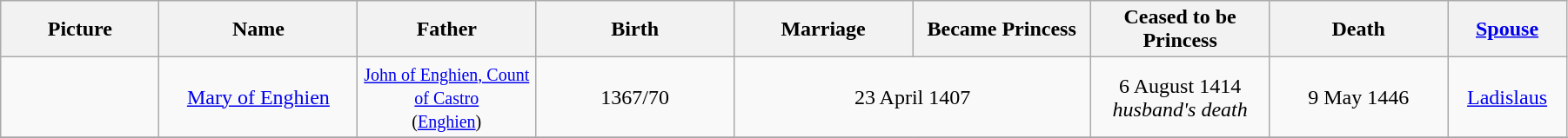<table width=95% class="wikitable">
<tr>
<th width = "8%">Picture</th>
<th width = "10%">Name</th>
<th width = "9%">Father</th>
<th width = "10%">Birth</th>
<th width = "9%">Marriage</th>
<th width = "9%">Became Princess</th>
<th width = "9%">Ceased to be Princess</th>
<th width = "9%">Death</th>
<th width = "6%"><a href='#'>Spouse</a></th>
</tr>
<tr>
<td align="center"></td>
<td align="center"><a href='#'>Mary of Enghien</a></td>
<td align="center"><small><a href='#'>John of Enghien, Count of Castro</a><br>(<a href='#'>Enghien</a>)</small></td>
<td align="center">1367/70</td>
<td align="center" colspan="2">23 April 1407</td>
<td align="center">6 August 1414<br><em>husband's death</em></td>
<td align="center">9 May 1446</td>
<td align="center"><a href='#'>Ladislaus</a></td>
</tr>
<tr>
</tr>
</table>
